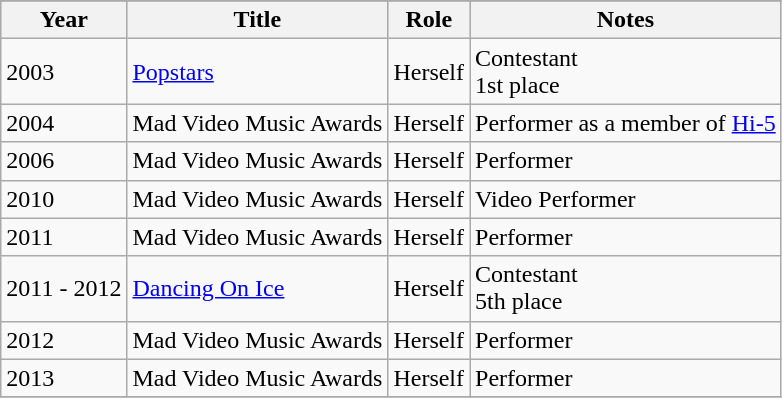<table class="wikitable">
<tr>
</tr>
<tr style="background:#ccc; text-align:center;">
<th>Year</th>
<th>Title</th>
<th>Role</th>
<th>Notes</th>
</tr>
<tr>
<td>2003</td>
<td><a href='#'>Popstars</a></td>
<td>Herself</td>
<td>Contestant<br>1st place<br></td>
</tr>
<tr>
<td>2004</td>
<td>Mad Video Music Awards</td>
<td>Herself</td>
<td>Performer as a member of <a href='#'>Hi-5</a></td>
</tr>
<tr>
<td>2006</td>
<td>Mad Video Music Awards</td>
<td>Herself</td>
<td>Performer</td>
</tr>
<tr>
<td>2010</td>
<td>Mad Video Music Awards</td>
<td>Herself</td>
<td>Video Performer</td>
</tr>
<tr>
<td>2011</td>
<td>Mad Video Music Awards</td>
<td>Herself</td>
<td>Performer</td>
</tr>
<tr>
<td>2011 - 2012</td>
<td><a href='#'>Dancing On Ice</a></td>
<td>Herself</td>
<td>Contestant<br>5th place<br></td>
</tr>
<tr>
<td>2012</td>
<td>Mad Video Music Awards</td>
<td>Herself</td>
<td>Performer</td>
</tr>
<tr>
<td>2013</td>
<td>Mad Video Music Awards</td>
<td>Herself</td>
<td>Performer</td>
</tr>
<tr>
</tr>
</table>
